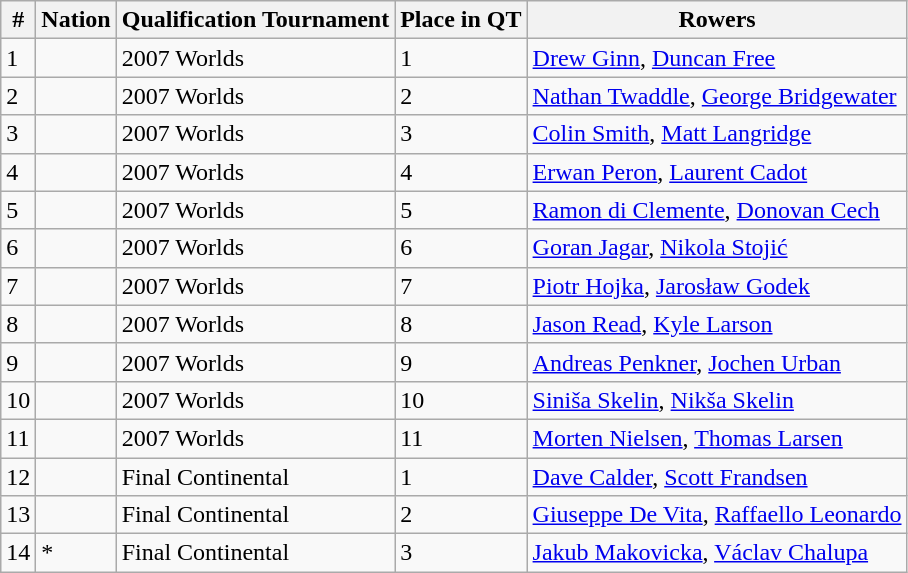<table class="wikitable">
<tr>
<th>#</th>
<th>Nation</th>
<th>Qualification Tournament</th>
<th>Place in QT</th>
<th>Rowers</th>
</tr>
<tr>
<td>1</td>
<td></td>
<td>2007 Worlds</td>
<td>1</td>
<td><a href='#'>Drew Ginn</a>, <a href='#'>Duncan Free</a></td>
</tr>
<tr>
<td>2</td>
<td></td>
<td>2007 Worlds</td>
<td>2</td>
<td><a href='#'>Nathan Twaddle</a>, <a href='#'>George Bridgewater</a></td>
</tr>
<tr>
<td>3</td>
<td></td>
<td>2007 Worlds</td>
<td>3</td>
<td><a href='#'>Colin Smith</a>, <a href='#'>Matt Langridge</a></td>
</tr>
<tr>
<td>4</td>
<td></td>
<td>2007 Worlds</td>
<td>4</td>
<td><a href='#'>Erwan Peron</a>, <a href='#'>Laurent Cadot</a></td>
</tr>
<tr>
<td>5</td>
<td></td>
<td>2007 Worlds</td>
<td>5</td>
<td><a href='#'>Ramon di Clemente</a>, <a href='#'>Donovan Cech</a></td>
</tr>
<tr>
<td>6</td>
<td></td>
<td>2007 Worlds</td>
<td>6</td>
<td><a href='#'>Goran Jagar</a>, <a href='#'>Nikola Stojić</a></td>
</tr>
<tr>
<td>7</td>
<td></td>
<td>2007 Worlds</td>
<td>7</td>
<td><a href='#'>Piotr Hojka</a>, <a href='#'>Jarosław Godek</a></td>
</tr>
<tr>
<td>8</td>
<td></td>
<td>2007 Worlds</td>
<td>8</td>
<td><a href='#'>Jason Read</a>, <a href='#'>Kyle Larson</a></td>
</tr>
<tr>
<td>9</td>
<td></td>
<td>2007 Worlds</td>
<td>9</td>
<td><a href='#'>Andreas Penkner</a>, <a href='#'>Jochen Urban</a></td>
</tr>
<tr>
<td>10</td>
<td></td>
<td>2007 Worlds</td>
<td>10</td>
<td><a href='#'>Siniša Skelin</a>, <a href='#'>Nikša Skelin</a></td>
</tr>
<tr>
<td>11</td>
<td></td>
<td>2007 Worlds</td>
<td>11</td>
<td><a href='#'>Morten Nielsen</a>, <a href='#'>Thomas Larsen</a></td>
</tr>
<tr>
<td>12</td>
<td></td>
<td>Final Continental</td>
<td>1</td>
<td><a href='#'>Dave Calder</a>, <a href='#'>Scott Frandsen</a></td>
</tr>
<tr>
<td>13</td>
<td></td>
<td>Final Continental</td>
<td>2</td>
<td><a href='#'>Giuseppe De Vita</a>, <a href='#'>Raffaello Leonardo</a></td>
</tr>
<tr>
<td>14</td>
<td>*</td>
<td>Final Continental</td>
<td>3</td>
<td><a href='#'>Jakub Makovicka</a>, <a href='#'>Václav Chalupa</a></td>
</tr>
</table>
